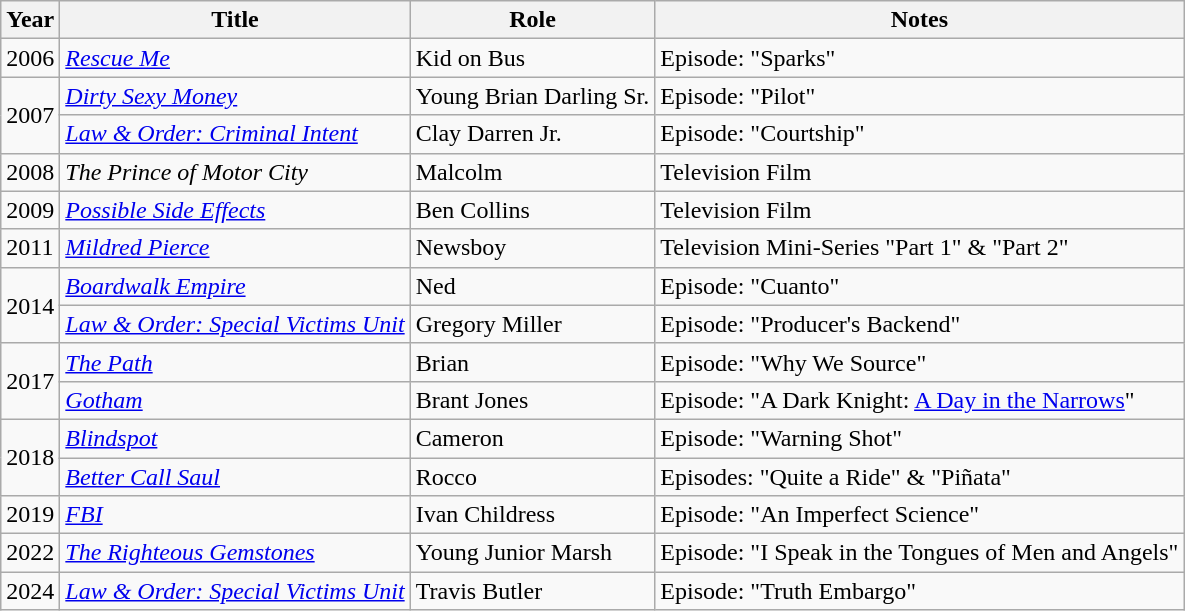<table class=wikitable>
<tr>
<th>Year</th>
<th>Title</th>
<th>Role</th>
<th>Notes</th>
</tr>
<tr>
<td rowspan>2006</td>
<td><em><a href='#'>Rescue Me</a></em></td>
<td>Kid on Bus</td>
<td>Episode: "Sparks"</td>
</tr>
<tr>
<td rowspan=2>2007</td>
<td><em><a href='#'>Dirty Sexy Money</a></em></td>
<td>Young Brian Darling Sr.</td>
<td>Episode: "Pilot"</td>
</tr>
<tr>
<td><em><a href='#'>Law & Order: Criminal Intent</a></em></td>
<td>Clay Darren Jr.</td>
<td>Episode: "Courtship"</td>
</tr>
<tr>
<td rowspan>2008</td>
<td><em>The Prince of Motor City</em></td>
<td>Malcolm</td>
<td>Television Film</td>
</tr>
<tr>
<td rowspan>2009</td>
<td><em><a href='#'>Possible Side Effects</a></em></td>
<td>Ben Collins</td>
<td>Television Film</td>
</tr>
<tr>
<td rowspan>2011</td>
<td><em><a href='#'>Mildred Pierce</a></em></td>
<td>Newsboy</td>
<td>Television Mini-Series "Part 1" & "Part 2"</td>
</tr>
<tr>
<td rowspan=2>2014</td>
<td><em><a href='#'>Boardwalk Empire</a></em></td>
<td>Ned</td>
<td>Episode: "Cuanto"</td>
</tr>
<tr>
<td><em><a href='#'>Law & Order: Special Victims Unit</a></em></td>
<td>Gregory Miller</td>
<td>Episode: "Producer's Backend"</td>
</tr>
<tr>
<td rowspan=2>2017</td>
<td><em><a href='#'>The Path</a></em></td>
<td>Brian</td>
<td>Episode: "Why We Source"</td>
</tr>
<tr>
<td><em><a href='#'>Gotham</a></em></td>
<td>Brant Jones</td>
<td>Episode: "A Dark Knight: <a href='#'>A Day in the Narrows</a>"</td>
</tr>
<tr>
<td rowspan=2>2018</td>
<td><em><a href='#'>Blindspot</a></em></td>
<td>Cameron</td>
<td>Episode: "Warning Shot"</td>
</tr>
<tr>
<td><em><a href='#'>Better Call Saul</a></em></td>
<td>Rocco</td>
<td>Episodes: "Quite a Ride" & "Piñata"</td>
</tr>
<tr>
<td rowspan>2019</td>
<td><em><a href='#'>FBI</a></em></td>
<td>Ivan Childress</td>
<td>Episode: "An Imperfect Science"</td>
</tr>
<tr>
<td rowspan>2022</td>
<td><em><a href='#'>The Righteous Gemstones</a></em></td>
<td>Young Junior Marsh</td>
<td>Episode: "I Speak in the Tongues of Men and Angels"</td>
</tr>
<tr>
<td rowspan=2>2024</td>
<td><em><a href='#'>Law & Order: Special Victims Unit</a></em></td>
<td>Travis Butler</td>
<td>Episode: "Truth Embargo"</td>
</tr>
</table>
